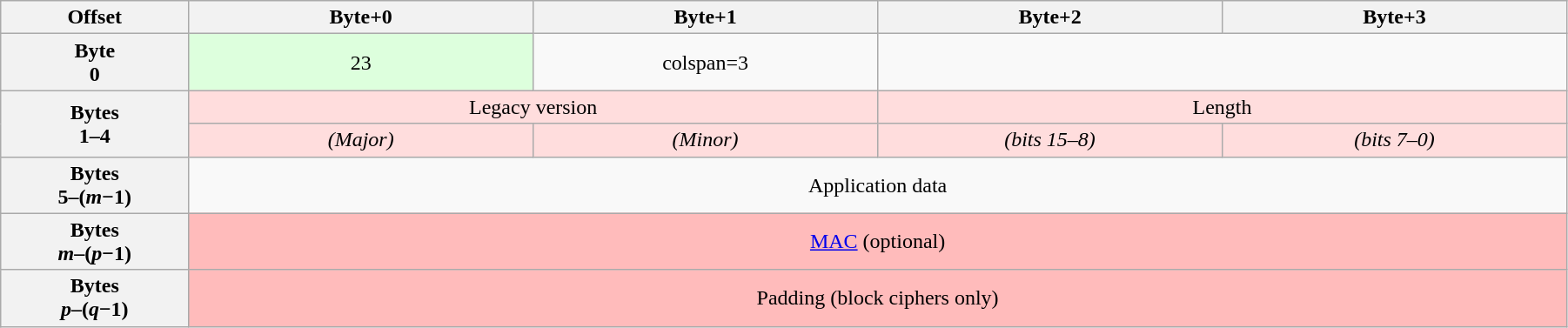<table class="wikitable"style=width:95%;text-align:center>
<tr>
<th scope=col>Offset</th>
<th scope=col style=width:22%>Byte+0</th>
<th scope=col style=width:22%>Byte+1</th>
<th scope=col style=width:22%>Byte+2</th>
<th scope=col style=width:22%>Byte+3</th>
</tr>
<tr>
<th scope=row>Byte<br>0</th>
<td style=background:#dfd>23</td>
<td>colspan=3</td>
</tr>
<tr>
<th scope=row rowspan=2>Bytes<br>1–4</th>
<td colspan=2 style=background:#fdd>Legacy version</td>
<td colspan=2 style=background:#fdd>Length</td>
</tr>
<tr style=background:#fdd>
<td><em>(Major)</em></td>
<td><em>(Minor)</em></td>
<td><em>(bits 15–8)</em></td>
<td><em>(bits 7–0)</em></td>
</tr>
<tr>
<th>Bytes<br>5–(<em>m</em>−1)</th>
<td colspan=4>Application data</td>
</tr>
<tr>
<th>Bytes<br><em>m</em>–(<em>p</em>−1)</th>
<td colspan=4 style=background:#fbb><a href='#'>MAC</a> (optional)</td>
</tr>
<tr>
<th>Bytes<br><em>p</em>–(<em>q</em>−1)</th>
<td colspan=4 style=background:#fbb>Padding (block ciphers only)</td>
</tr>
</table>
